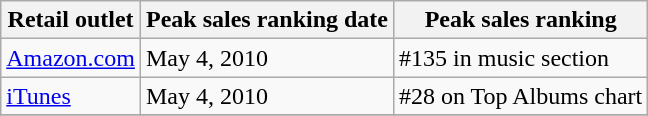<table class="wikitable">
<tr>
<th>Retail outlet</th>
<th>Peak sales ranking date</th>
<th>Peak sales ranking</th>
</tr>
<tr>
<td><a href='#'>Amazon.com</a></td>
<td>May 4, 2010</td>
<td>#135 in music section</td>
</tr>
<tr>
<td><a href='#'>iTunes</a></td>
<td>May 4, 2010</td>
<td>#28 on Top Albums chart</td>
</tr>
<tr>
</tr>
</table>
